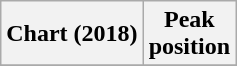<table class="wikitable plainrowheaders" style="text-align:center">
<tr>
<th scope="col">Chart (2018)</th>
<th scope="col">Peak<br> position</th>
</tr>
<tr>
</tr>
</table>
